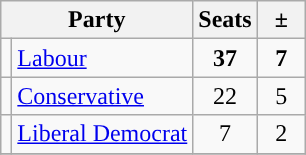<table class="sortable wikitable">
<tr>
<th colspan="2">Party</th>
<th>Seats</th>
<th>  ±  </th>
</tr>
<tr>
<td style="background-color: "></td>
<td><a href='#'>Labour</a></td>
<td align="center"><strong>37</strong></td>
<td align="center"><strong>7</strong></td>
</tr>
<tr>
<td style="background-color: "></td>
<td><a href='#'>Conservative</a></td>
<td align="center">22</td>
<td align="center">5</td>
</tr>
<tr>
<td style="background-color: "></td>
<td><a href='#'>Liberal Democrat</a></td>
<td align="center">7</td>
<td align="center">2</td>
</tr>
<tr>
</tr>
</table>
